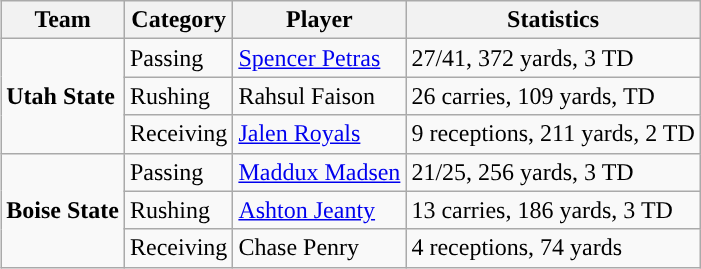<table class="wikitable" style="float: right;">
<tr>
<th>Team</th>
<th>Category</th>
<th>Player</th>
<th>Statistics</th>
</tr>
<tr>
<td rowspan=3><strong>Utah State</strong></td>
<td>Passing</td>
<td><a href='#'>Spencer Petras</a></td>
<td>27/41, 372 yards, 3 TD</td>
</tr>
<tr>
<td>Rushing</td>
<td>Rahsul Faison</td>
<td>26 carries, 109 yards, TD</td>
</tr>
<tr>
<td>Receiving</td>
<td><a href='#'>Jalen Royals</a></td>
<td>9 receptions, 211 yards, 2 TD</td>
</tr>
<tr>
<td rowspan=3><strong>Boise State</strong></td>
<td>Passing</td>
<td><a href='#'>Maddux Madsen</a></td>
<td>21/25, 256 yards, 3 TD</td>
</tr>
<tr>
<td>Rushing</td>
<td><a href='#'>Ashton Jeanty</a></td>
<td>13 carries, 186 yards, 3 TD</td>
</tr>
<tr>
<td>Receiving</td>
<td>Chase Penry</td>
<td>4 receptions, 74 yards</td>
</tr>
</table>
